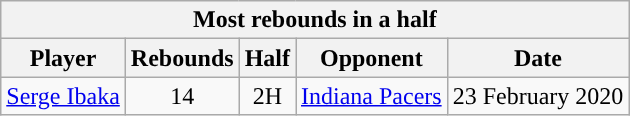<table class="wikitable" style="text-align:center">
<tr>
<th colspan="5">Most rebounds in a half</th>
</tr>
<tr>
<th>Player</th>
<th>Rebounds</th>
<th>Half</th>
<th>Opponent</th>
<th>Date</th>
</tr>
<tr>
<td><a href='#'>Serge Ibaka</a></td>
<td>14</td>
<td>2H</td>
<td><a href='#'>Indiana Pacers</a></td>
<td>23 February 2020</td>
</tr>
</table>
